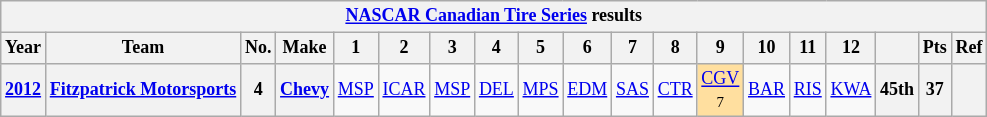<table class="wikitable" style="text-align:center; font-size:75%">
<tr>
<th colspan=19><a href='#'>NASCAR Canadian Tire Series</a> results</th>
</tr>
<tr>
<th>Year</th>
<th>Team</th>
<th>No.</th>
<th>Make</th>
<th>1</th>
<th>2</th>
<th>3</th>
<th>4</th>
<th>5</th>
<th>6</th>
<th>7</th>
<th>8</th>
<th>9</th>
<th>10</th>
<th>11</th>
<th>12</th>
<th></th>
<th>Pts</th>
<th>Ref</th>
</tr>
<tr>
<th><a href='#'>2012</a></th>
<th><a href='#'>Fitzpatrick Motorsports</a></th>
<th>4</th>
<th><a href='#'>Chevy</a></th>
<td><a href='#'>MSP</a></td>
<td><a href='#'>ICAR</a></td>
<td><a href='#'>MSP</a></td>
<td><a href='#'>DEL</a></td>
<td><a href='#'>MPS</a></td>
<td><a href='#'>EDM</a></td>
<td><a href='#'>SAS</a></td>
<td><a href='#'>CTR</a></td>
<td style="background:#FFDF9F;"><a href='#'>CGV</a><br><small>7</small></td>
<td><a href='#'>BAR</a></td>
<td><a href='#'>RIS</a></td>
<td><a href='#'>KWA</a></td>
<th>45th</th>
<th>37</th>
<th></th>
</tr>
</table>
